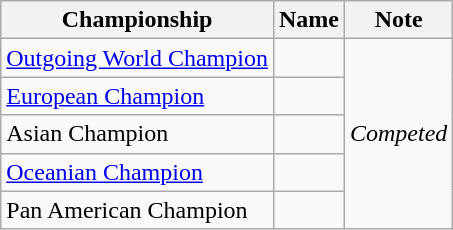<table class="wikitable">
<tr>
<th>Championship</th>
<th>Name</th>
<th>Note</th>
</tr>
<tr>
<td><a href='#'>Outgoing World Champion</a></td>
<td></td>
<td rowspan=5><em>Competed</em></td>
</tr>
<tr>
<td><a href='#'>European Champion</a></td>
<td></td>
</tr>
<tr>
<td>Asian Champion</td>
<td></td>
</tr>
<tr>
<td><a href='#'>Oceanian Champion</a></td>
<td></td>
</tr>
<tr>
<td>Pan American Champion</td>
<td></td>
</tr>
</table>
